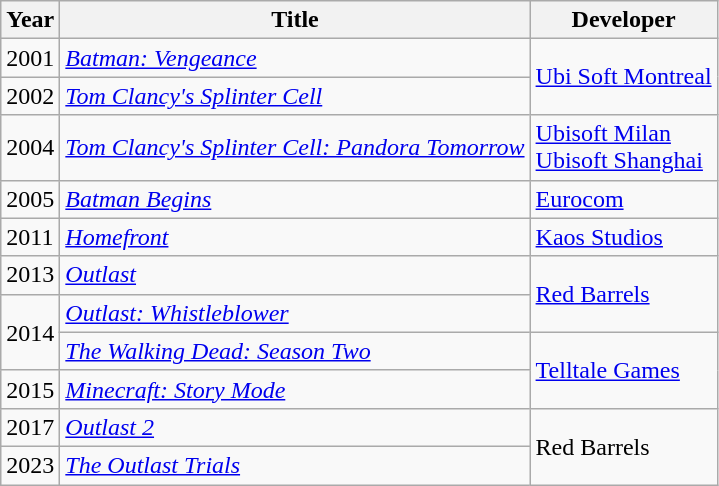<table class="wikitable">
<tr>
<th>Year</th>
<th>Title</th>
<th>Developer</th>
</tr>
<tr>
<td>2001</td>
<td><em><a href='#'>Batman: Vengeance</a></em></td>
<td rowspan=2><a href='#'>Ubi Soft Montreal</a></td>
</tr>
<tr>
<td>2002</td>
<td><em><a href='#'>Tom Clancy's Splinter Cell</a></em></td>
</tr>
<tr>
<td>2004</td>
<td><em><a href='#'>Tom Clancy's Splinter Cell: Pandora Tomorrow</a></em></td>
<td><a href='#'>Ubisoft Milan</a><br><a href='#'>Ubisoft Shanghai</a></td>
</tr>
<tr>
<td>2005</td>
<td><em><a href='#'>Batman Begins</a></em></td>
<td><a href='#'>Eurocom</a></td>
</tr>
<tr>
<td>2011</td>
<td><em><a href='#'>Homefront</a></em></td>
<td><a href='#'>Kaos Studios</a></td>
</tr>
<tr>
<td>2013</td>
<td><em><a href='#'>Outlast</a></em></td>
<td rowspan=2><a href='#'>Red Barrels</a></td>
</tr>
<tr>
<td rowspan=2>2014</td>
<td><em><a href='#'>Outlast: Whistleblower</a></em></td>
</tr>
<tr>
<td><em><a href='#'>The Walking Dead: Season Two</a></em></td>
<td rowspan=2><a href='#'>Telltale Games</a></td>
</tr>
<tr>
<td>2015</td>
<td><em><a href='#'>Minecraft: Story Mode</a></em></td>
</tr>
<tr>
<td>2017</td>
<td><em><a href='#'>Outlast 2</a></em></td>
<td rowspan=2>Red Barrels</td>
</tr>
<tr>
<td>2023</td>
<td><em><a href='#'>The Outlast Trials</a></em></td>
</tr>
</table>
